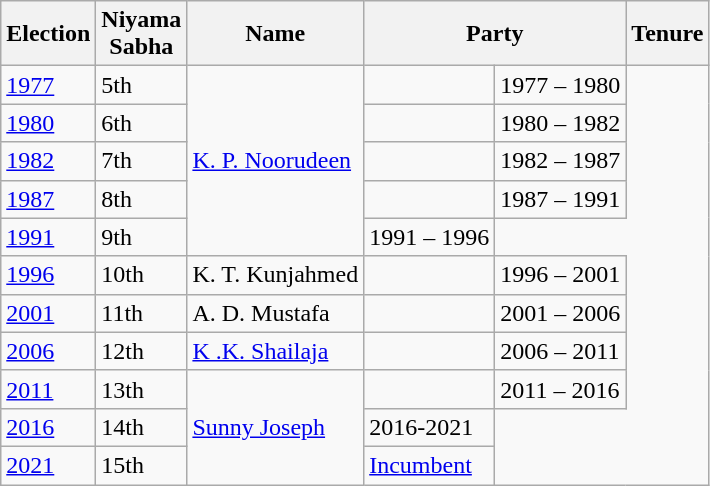<table class="wikitable sortable">
<tr>
<th>Election</th>
<th>Niyama<br>Sabha</th>
<th>Name</th>
<th colspan="2">Party</th>
<th>Tenure</th>
</tr>
<tr>
<td><a href='#'>1977</a></td>
<td>5th</td>
<td rowspan="5"><a href='#'>K. P. Noorudeen</a></td>
<td></td>
<td>1977 – 1980</td>
</tr>
<tr>
<td><a href='#'>1980</a></td>
<td>6th</td>
<td></td>
<td>1980 – 1982</td>
</tr>
<tr>
<td><a href='#'>1982</a></td>
<td>7th</td>
<td></td>
<td>1982 – 1987</td>
</tr>
<tr>
<td><a href='#'>1987</a></td>
<td>8th</td>
<td></td>
<td>1987 – 1991</td>
</tr>
<tr>
<td><a href='#'>1991</a></td>
<td>9th</td>
<td>1991 – 1996</td>
</tr>
<tr>
<td><a href='#'>1996</a></td>
<td>10th</td>
<td>K. T. Kunjahmed</td>
<td></td>
<td>1996 – 2001</td>
</tr>
<tr>
<td><a href='#'>2001</a></td>
<td>11th</td>
<td>A. D. Mustafa</td>
<td></td>
<td>2001 – 2006</td>
</tr>
<tr>
<td><a href='#'>2006</a></td>
<td>12th</td>
<td><a href='#'>K .K. Shailaja</a></td>
<td></td>
<td>2006 – 2011</td>
</tr>
<tr>
<td><a href='#'>2011</a></td>
<td>13th</td>
<td rowspan="3"><a href='#'>Sunny Joseph</a></td>
<td></td>
<td>2011 – 2016</td>
</tr>
<tr>
<td><a href='#'>2016</a></td>
<td>14th</td>
<td>2016-2021</td>
</tr>
<tr>
<td><a href='#'>2021</a></td>
<td>15th</td>
<td><a href='#'>Incumbent</a></td>
</tr>
</table>
